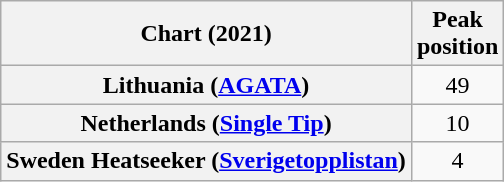<table class="wikitable sortable plainrowheaders" style="text-align:center">
<tr>
<th scope="col">Chart (2021)</th>
<th scope="col">Peak<br>position</th>
</tr>
<tr>
<th scope="row">Lithuania (<a href='#'>AGATA</a>)</th>
<td>49</td>
</tr>
<tr>
<th scope="row">Netherlands (<a href='#'>Single Tip</a>)</th>
<td>10</td>
</tr>
<tr>
<th scope="row">Sweden Heatseeker (<a href='#'>Sverigetopplistan</a>)</th>
<td>4</td>
</tr>
</table>
